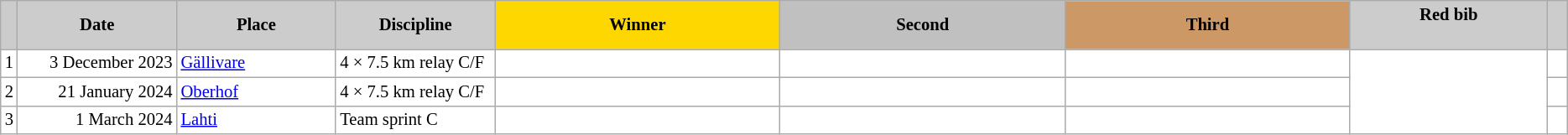<table class="wikitable plainrowheaders" style="background:#fff; font-size:86%; line-height:16px; border:grey solid 1px; border-collapse:collapse;">
<tr style="background:#ccc; text-align:center;">
<th scope="col" style="background:#ccc; width=10 px;"></th>
<th scope="col" style="background:#ccc; width:120px;">Date</th>
<th scope="col" style="background:#ccc; width:120px;">Place</th>
<th scope="col" style="background:#ccc; width:120px;">Discipline</th>
<th scope="col" style="background:gold; width:220px;">Winner</th>
<th scope="col" style="background:silver; width:220px;">Second</th>
<th scope="col" style="background:#c96; width:220px;">Third</th>
<th scope="col" style="background:#ccc; width:150px;">Red bib<br><br></th>
<th scope="col" style="background:#ccc; width:10px;"></th>
</tr>
<tr>
<td align=center>1</td>
<td align=right>3 December 2023</td>
<td> <a href='#'>Gällivare</a></td>
<td>4 × 7.5 km relay C/F</td>
<td></td>
<td></td>
<td></td>
<td rowspan=3></td>
<td></td>
</tr>
<tr>
<td align=center>2</td>
<td align=right>21 January 2024</td>
<td> <a href='#'>Oberhof</a></td>
<td>4 × 7.5 km relay C/F</td>
<td></td>
<td></td>
<td></td>
<td></td>
</tr>
<tr>
<td align=center>3</td>
<td align=right>1 March 2024</td>
<td> <a href='#'>Lahti</a></td>
<td>Team sprint C</td>
<td></td>
<td></td>
<td></td>
<td></td>
</tr>
</table>
